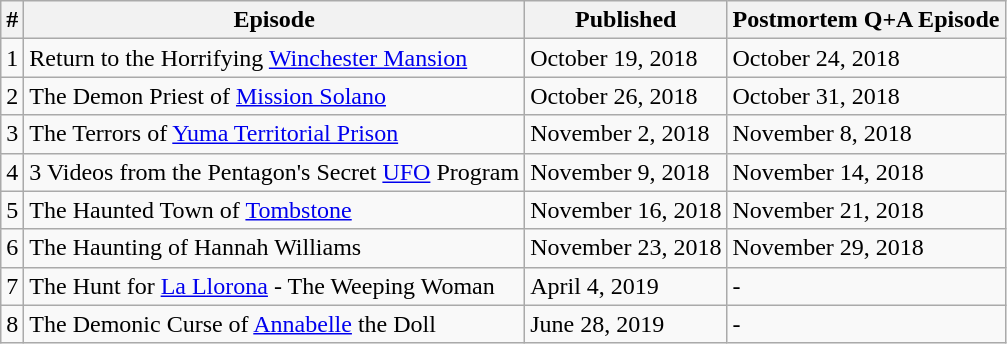<table class="wikitable mw-collapsible">
<tr>
<th>#</th>
<th>Episode</th>
<th>Published</th>
<th>Postmortem Q+A Episode</th>
</tr>
<tr>
<td>1</td>
<td>Return to the Horrifying <a href='#'>Winchester Mansion</a></td>
<td>October 19, 2018</td>
<td>October 24, 2018</td>
</tr>
<tr>
<td>2</td>
<td>The Demon Priest of <a href='#'>Mission Solano</a></td>
<td>October 26, 2018</td>
<td>October 31, 2018</td>
</tr>
<tr>
<td>3</td>
<td>The Terrors of <a href='#'>Yuma Territorial Prison</a></td>
<td>November 2, 2018</td>
<td>November 8, 2018</td>
</tr>
<tr>
<td>4</td>
<td>3 Videos from the Pentagon's Secret <a href='#'>UFO</a> Program</td>
<td>November 9, 2018</td>
<td>November 14, 2018</td>
</tr>
<tr>
<td>5</td>
<td>The Haunted Town of <a href='#'>Tombstone</a></td>
<td>November 16, 2018</td>
<td>November 21, 2018</td>
</tr>
<tr>
<td>6</td>
<td>The Haunting of Hannah Williams</td>
<td>November 23, 2018</td>
<td>November 29, 2018</td>
</tr>
<tr>
<td>7</td>
<td>The Hunt for <a href='#'>La Llorona</a> - The Weeping Woman</td>
<td>April 4, 2019</td>
<td>-</td>
</tr>
<tr>
<td>8</td>
<td>The Demonic Curse of <a href='#'>Annabelle</a> the Doll</td>
<td>June 28, 2019</td>
<td>-</td>
</tr>
</table>
